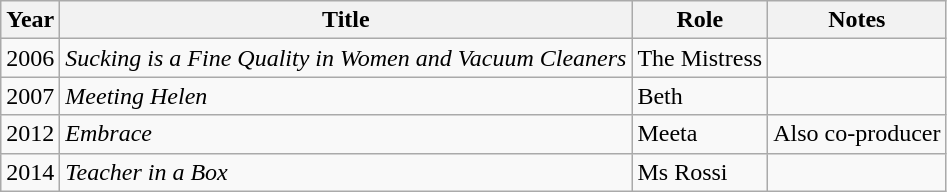<table class="wikitable">
<tr>
<th>Year</th>
<th>Title</th>
<th>Role</th>
<th>Notes</th>
</tr>
<tr>
<td>2006</td>
<td><em>Sucking is a Fine Quality in Women and Vacuum Cleaners</em></td>
<td>The Mistress</td>
<td></td>
</tr>
<tr>
<td>2007</td>
<td><em>Meeting Helen</em></td>
<td>Beth</td>
<td></td>
</tr>
<tr>
<td>2012</td>
<td><em>Embrace</em></td>
<td>Meeta</td>
<td>Also co-producer</td>
</tr>
<tr>
<td>2014</td>
<td><em>Teacher in a Box</em></td>
<td>Ms Rossi</td>
<td></td>
</tr>
</table>
